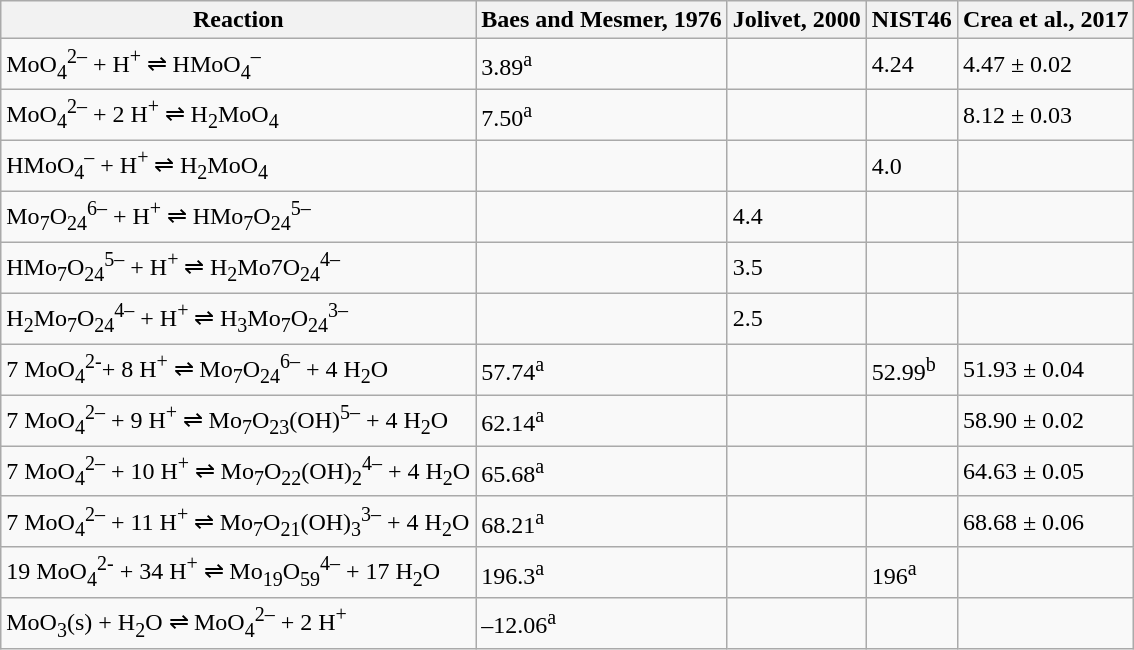<table class="wikitable">
<tr>
<th>Reaction</th>
<th>Baes and Mesmer, 1976</th>
<th>Jolivet, 2000</th>
<th>NIST46</th>
<th>Crea et al., 2017</th>
</tr>
<tr>
<td>MoO<sub>4</sub><sup>2–</sup> + H<sup>+</sup> ⇌ HMoO<sub>4</sub><sup>–</sup></td>
<td>3.89<sup>a</sup></td>
<td></td>
<td>4.24</td>
<td>4.47 ± 0.02</td>
</tr>
<tr>
<td>MoO<sub>4</sub><sup>2–</sup> + 2 H<sup>+</sup> ⇌ H<sub>2</sub>MoO<sub>4</sub></td>
<td>7.50<sup>a</sup></td>
<td></td>
<td></td>
<td>8.12 ± 0.03</td>
</tr>
<tr>
<td>HMoO<sub>4</sub><sup>–</sup> + H<sup>+</sup> ⇌ H<sub>2</sub>MoO<sub>4</sub></td>
<td></td>
<td></td>
<td>4.0</td>
<td></td>
</tr>
<tr>
<td>Mo<sub>7</sub>O<sub>24</sub><sup>6–</sup> + H<sup>+</sup> ⇌ HMo<sub>7</sub>O<sub>24</sub><sup>5–</sup></td>
<td></td>
<td>4.4</td>
<td></td>
<td></td>
</tr>
<tr>
<td>HMo<sub>7</sub>O<sub>24</sub><sup>5–</sup> + H<sup>+</sup> ⇌ H<sub>2</sub>Mo7O<sub>24</sub><sup>4–</sup></td>
<td></td>
<td>3.5</td>
<td></td>
<td></td>
</tr>
<tr>
<td>H<sub>2</sub>Mo<sub>7</sub>O<sub>24</sub><sup>4–</sup> + H<sup>+</sup> ⇌ H<sub>3</sub>Mo<sub>7</sub>O<sub>24</sub><sup>3–</sup></td>
<td></td>
<td>2.5</td>
<td></td>
<td></td>
</tr>
<tr>
<td>7 MoO<sub>4</sub><sup>2-</sup>+ 8 H<sup>+</sup> ⇌ Mo<sub>7</sub>O<sub>24</sub><sup>6–</sup> + 4 H<sub>2</sub>O</td>
<td>57.74<sup>a</sup></td>
<td></td>
<td>52.99<sup>b</sup></td>
<td>51.93 ± 0.04</td>
</tr>
<tr>
<td>7 MoO<sub>4</sub><sup>2–</sup> + 9 H<sup>+</sup> ⇌ Mo<sub>7</sub>O<sub>23</sub>(OH)<sup>5–</sup> + 4 H<sub>2</sub>O</td>
<td>62.14<sup>a</sup></td>
<td></td>
<td></td>
<td>58.90 ± 0.02</td>
</tr>
<tr>
<td>7 MoO<sub>4</sub><sup>2–</sup> + 10 H<sup>+</sup> ⇌ Mo<sub>7</sub>O<sub>22</sub>(OH)<sub>2</sub><sup>4–</sup> + 4 H<sub>2</sub>O</td>
<td>65.68<sup>a</sup></td>
<td></td>
<td></td>
<td>64.63 ± 0.05</td>
</tr>
<tr>
<td>7 MoO<sub>4</sub><sup>2–</sup> + 11 H<sup>+</sup> ⇌ Mo<sub>7</sub>O<sub>21</sub>(OH)<sub>3</sub><sup>3–</sup> + 4 H<sub>2</sub>O</td>
<td>68.21<sup>a</sup></td>
<td></td>
<td></td>
<td>68.68 ± 0.06</td>
</tr>
<tr>
<td>19 MoO<sub>4</sub><sup>2-</sup> + 34 H<sup>+</sup> ⇌ Mo<sub>19</sub>O<sub>59</sub><sup>4–</sup> + 17 H<sub>2</sub>O</td>
<td>196.3<sup>a</sup></td>
<td></td>
<td>196<sup>a</sup></td>
<td></td>
</tr>
<tr>
<td>MoO<sub>3</sub>(s) + H<sub>2</sub>O ⇌ MoO<sub>4</sub><sup>2–</sup> + 2 H<sup>+</sup></td>
<td>–12.06<sup>a</sup></td>
<td></td>
<td></td>
<td></td>
</tr>
</table>
